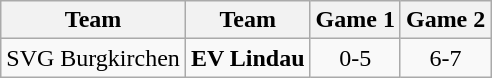<table class="wikitable">
<tr>
<th>Team</th>
<th>Team</th>
<th>Game 1</th>
<th>Game 2</th>
</tr>
<tr>
<td>SVG Burgkirchen</td>
<td><strong>EV Lindau</strong></td>
<td align="center">0-5</td>
<td align="center">6-7</td>
</tr>
</table>
